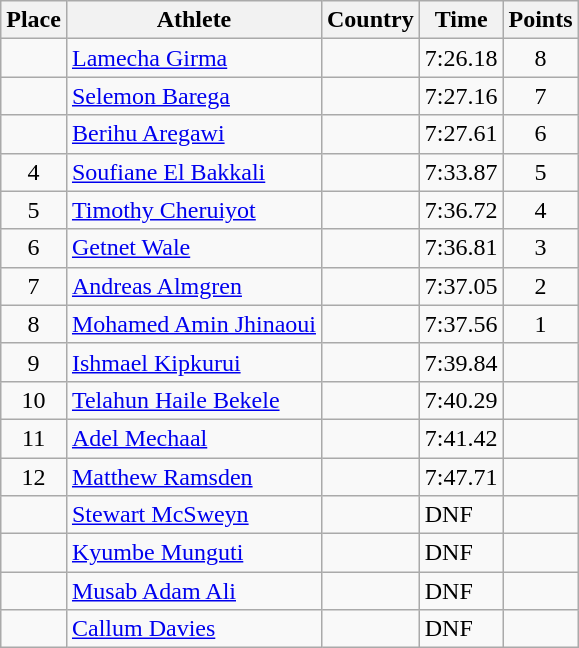<table class="wikitable">
<tr>
<th>Place</th>
<th>Athlete</th>
<th>Country</th>
<th>Time</th>
<th>Points</th>
</tr>
<tr>
<td align=center></td>
<td><a href='#'>Lamecha Girma</a></td>
<td></td>
<td>7:26.18</td>
<td align=center>8</td>
</tr>
<tr>
<td align=center></td>
<td><a href='#'>Selemon Barega</a></td>
<td></td>
<td>7:27.16</td>
<td align=center>7</td>
</tr>
<tr>
<td align=center></td>
<td><a href='#'>Berihu Aregawi</a></td>
<td></td>
<td>7:27.61</td>
<td align=center>6</td>
</tr>
<tr>
<td align=center>4</td>
<td><a href='#'>Soufiane El Bakkali</a></td>
<td></td>
<td>7:33.87</td>
<td align=center>5</td>
</tr>
<tr>
<td align=center>5</td>
<td><a href='#'>Timothy Cheruiyot</a></td>
<td></td>
<td>7:36.72</td>
<td align=center>4</td>
</tr>
<tr>
<td align=center>6</td>
<td><a href='#'>Getnet Wale</a></td>
<td></td>
<td>7:36.81</td>
<td align=center>3</td>
</tr>
<tr>
<td align=center>7</td>
<td><a href='#'>Andreas Almgren</a></td>
<td></td>
<td>7:37.05</td>
<td align=center>2</td>
</tr>
<tr>
<td align=center>8</td>
<td><a href='#'>Mohamed Amin Jhinaoui</a></td>
<td></td>
<td>7:37.56</td>
<td align=center>1</td>
</tr>
<tr>
<td align=center>9</td>
<td><a href='#'>Ishmael Kipkurui</a></td>
<td></td>
<td>7:39.84</td>
<td align=center></td>
</tr>
<tr>
<td align=center>10</td>
<td><a href='#'>Telahun Haile Bekele</a></td>
<td></td>
<td>7:40.29</td>
<td align=center></td>
</tr>
<tr>
<td align=center>11</td>
<td><a href='#'>Adel Mechaal</a></td>
<td></td>
<td>7:41.42</td>
<td align=center></td>
</tr>
<tr>
<td align=center>12</td>
<td><a href='#'>Matthew Ramsden</a></td>
<td></td>
<td>7:47.71</td>
<td align=center></td>
</tr>
<tr>
<td align=center></td>
<td><a href='#'>Stewart McSweyn</a></td>
<td></td>
<td>DNF</td>
<td align=center></td>
</tr>
<tr>
<td align=center></td>
<td><a href='#'>Kyumbe Munguti</a></td>
<td></td>
<td>DNF</td>
<td align=center></td>
</tr>
<tr>
<td align=center></td>
<td><a href='#'>Musab Adam Ali</a></td>
<td></td>
<td>DNF</td>
<td align=center></td>
</tr>
<tr>
<td align=center></td>
<td><a href='#'>Callum Davies</a></td>
<td></td>
<td>DNF</td>
<td align=center></td>
</tr>
</table>
